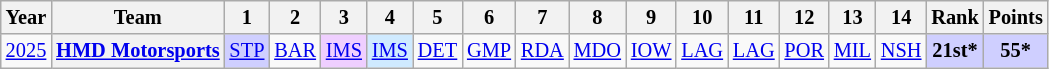<table class="wikitable" style="text-align:center; font-size:85%">
<tr>
<th>Year</th>
<th>Team</th>
<th>1</th>
<th>2</th>
<th>3</th>
<th>4</th>
<th>5</th>
<th>6</th>
<th>7</th>
<th>8</th>
<th>9</th>
<th>10</th>
<th>11</th>
<th>12</th>
<th>13</th>
<th>14</th>
<th>Rank</th>
<th>Points</th>
</tr>
<tr>
<td><a href='#'>2025</a></td>
<th nowrap><a href='#'>HMD Motorsports</a></th>
<td style="background:#CFCFFF;"><a href='#'>STP</a><br></td>
<td style="background:#;"><a href='#'>BAR</a></td>
<td style="background:#EFCFFF;"><a href='#'>IMS</a><br></td>
<td style="background:#CFEAFF;"><a href='#'>IMS</a><br></td>
<td style="background:#;"><a href='#'>DET</a></td>
<td style="background:#;"><a href='#'>GMP</a></td>
<td style="background:#;"><a href='#'>RDA</a></td>
<td style="background:#;"><a href='#'>MDO</a></td>
<td style="background:#;"><a href='#'>IOW</a></td>
<td style="background:#;"><a href='#'>LAG</a></td>
<td style="background:#;"><a href='#'>LAG</a></td>
<td style="background:#;"><a href='#'>POR</a></td>
<td style="background:#;"><a href='#'>MIL</a></td>
<td style="background:#;"><a href='#'>NSH</a></td>
<th style="background:#CFCFFF;">21st*</th>
<th style="background:#CFCFFF;">55*</th>
</tr>
</table>
